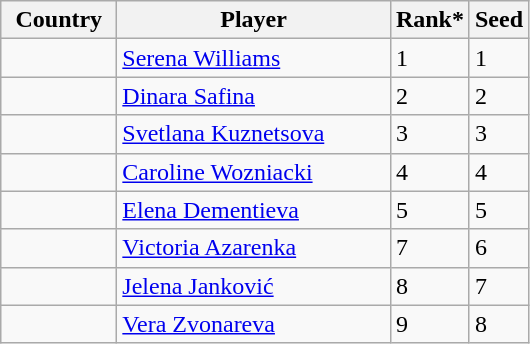<table class="sortable wikitable">
<tr>
<th width="70">Country</th>
<th width="175">Player</th>
<th>Rank*</th>
<th>Seed</th>
</tr>
<tr>
<td></td>
<td><a href='#'>Serena Williams</a></td>
<td>1</td>
<td>1</td>
</tr>
<tr>
<td></td>
<td><a href='#'>Dinara Safina</a></td>
<td>2</td>
<td>2</td>
</tr>
<tr>
<td></td>
<td><a href='#'>Svetlana Kuznetsova</a></td>
<td>3</td>
<td>3</td>
</tr>
<tr>
<td></td>
<td><a href='#'>Caroline Wozniacki</a></td>
<td>4</td>
<td>4</td>
</tr>
<tr>
<td></td>
<td><a href='#'>Elena Dementieva</a></td>
<td>5</td>
<td>5</td>
</tr>
<tr>
<td></td>
<td><a href='#'>Victoria Azarenka</a></td>
<td>7</td>
<td>6</td>
</tr>
<tr>
<td></td>
<td><a href='#'>Jelena Janković</a></td>
<td>8</td>
<td>7</td>
</tr>
<tr>
<td></td>
<td><a href='#'>Vera Zvonareva</a></td>
<td>9</td>
<td>8</td>
</tr>
</table>
